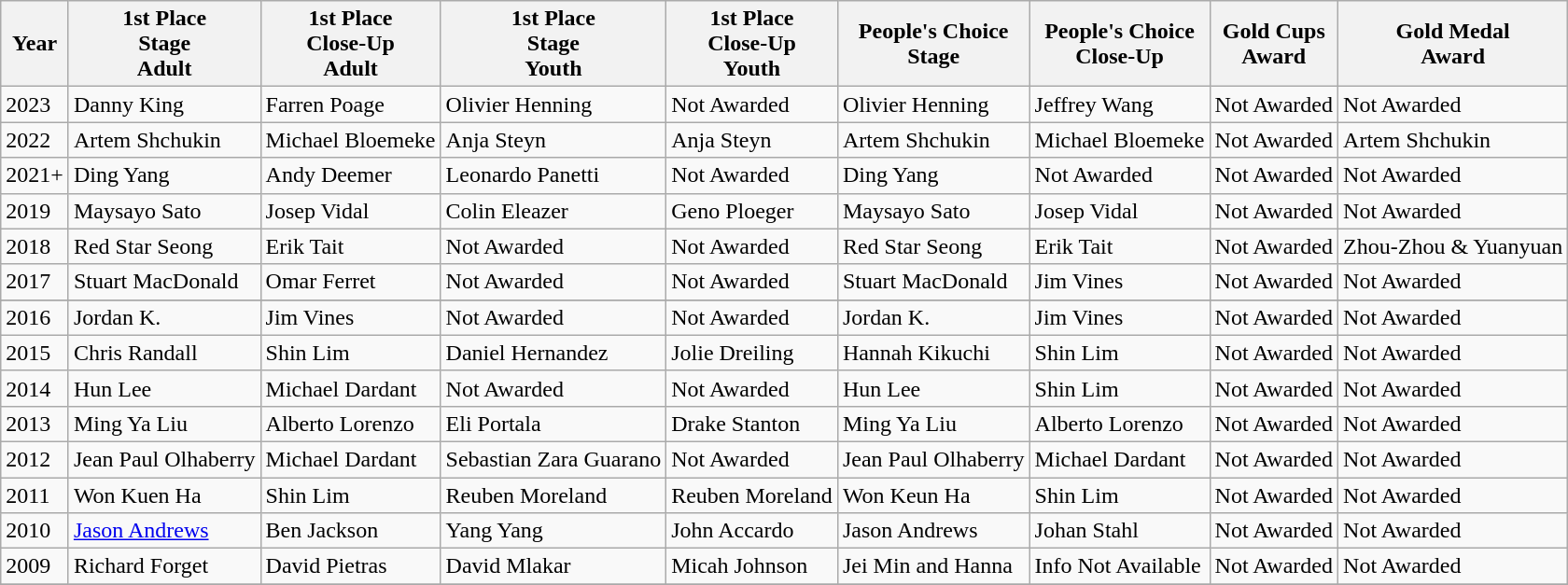<table class="wikitable sortable" border="1">
<tr>
<th>Year</th>
<th>1st Place<br>Stage<br>Adult</th>
<th>1st Place<br>Close-Up<br>Adult</th>
<th>1st Place<br>Stage<br>Youth</th>
<th>1st Place<br>Close-Up<br>Youth</th>
<th>People's Choice<br>Stage</th>
<th>People's Choice<br>Close-Up</th>
<th>Gold Cups<br>Award</th>
<th>Gold Medal<br>Award</th>
</tr>
<tr>
<td>2023</td>
<td>Danny King</td>
<td>Farren Poage</td>
<td>Olivier Henning</td>
<td>Not Awarded</td>
<td>Olivier Henning</td>
<td>Jeffrey Wang</td>
<td>Not Awarded</td>
<td>Not Awarded</td>
</tr>
<tr>
<td>2022</td>
<td>Artem Shchukin</td>
<td>Michael Bloemeke</td>
<td>Anja Steyn</td>
<td>Anja Steyn</td>
<td>Artem Shchukin</td>
<td>Michael Bloemeke</td>
<td>Not Awarded</td>
<td>Artem Shchukin</td>
</tr>
<tr>
<td>2021+</td>
<td>Ding Yang</td>
<td>Andy Deemer</td>
<td>Leonardo Panetti</td>
<td>Not Awarded</td>
<td>Ding Yang</td>
<td>Not Awarded</td>
<td>Not Awarded</td>
<td>Not Awarded</td>
</tr>
<tr>
<td>2019</td>
<td>Maysayo Sato</td>
<td>Josep Vidal</td>
<td>Colin Eleazer</td>
<td>Geno Ploeger</td>
<td>Maysayo Sato</td>
<td>Josep Vidal</td>
<td>Not Awarded</td>
<td>Not Awarded</td>
</tr>
<tr>
<td>2018</td>
<td>Red Star Seong</td>
<td>Erik Tait</td>
<td>Not Awarded</td>
<td>Not Awarded</td>
<td>Red Star Seong</td>
<td>Erik Tait</td>
<td>Not Awarded</td>
<td>Zhou-Zhou & Yuanyuan</td>
</tr>
<tr>
<td>2017</td>
<td>Stuart MacDonald</td>
<td>Omar Ferret</td>
<td>Not Awarded</td>
<td>Not Awarded</td>
<td>Stuart MacDonald</td>
<td>Jim Vines</td>
<td>Not Awarded</td>
<td>Not Awarded</td>
</tr>
<tr>
</tr>
<tr>
<td>2016</td>
<td>Jordan K.</td>
<td>Jim Vines</td>
<td>Not Awarded</td>
<td>Not Awarded</td>
<td>Jordan K.</td>
<td>Jim Vines</td>
<td>Not Awarded</td>
<td>Not Awarded</td>
</tr>
<tr>
<td>2015</td>
<td>Chris Randall</td>
<td>Shin Lim</td>
<td>Daniel Hernandez</td>
<td>Jolie Dreiling</td>
<td>Hannah Kikuchi</td>
<td>Shin Lim</td>
<td>Not Awarded</td>
<td>Not Awarded</td>
</tr>
<tr>
<td>2014</td>
<td>Hun Lee</td>
<td>Michael Dardant</td>
<td>Not Awarded</td>
<td>Not Awarded</td>
<td>Hun Lee</td>
<td>Shin Lim</td>
<td>Not Awarded</td>
<td>Not Awarded</td>
</tr>
<tr>
<td>2013</td>
<td>Ming Ya Liu</td>
<td>Alberto Lorenzo</td>
<td>Eli Portala</td>
<td>Drake Stanton</td>
<td>Ming Ya Liu</td>
<td>Alberto Lorenzo</td>
<td>Not Awarded</td>
<td>Not Awarded</td>
</tr>
<tr>
<td>2012</td>
<td>Jean Paul Olhaberry</td>
<td>Michael Dardant</td>
<td>Sebastian Zara Guarano</td>
<td>Not Awarded</td>
<td>Jean Paul Olhaberry</td>
<td>Michael Dardant</td>
<td>Not Awarded</td>
<td>Not Awarded</td>
</tr>
<tr>
<td>2011</td>
<td>Won Kuen Ha</td>
<td>Shin Lim</td>
<td>Reuben Moreland</td>
<td>Reuben Moreland</td>
<td>Won Keun Ha</td>
<td>Shin Lim</td>
<td>Not Awarded</td>
<td>Not Awarded</td>
</tr>
<tr>
<td>2010</td>
<td><a href='#'>Jason Andrews</a></td>
<td>Ben Jackson</td>
<td>Yang Yang</td>
<td>John Accardo</td>
<td>Jason Andrews</td>
<td>Johan Stahl</td>
<td>Not Awarded</td>
<td>Not Awarded</td>
</tr>
<tr>
<td>2009</td>
<td>Richard Forget</td>
<td>David Pietras</td>
<td>David Mlakar</td>
<td>Micah Johnson</td>
<td>Jei Min and Hanna</td>
<td>Info Not Available</td>
<td>Not Awarded</td>
<td>Not Awarded</td>
</tr>
<tr>
</tr>
</table>
